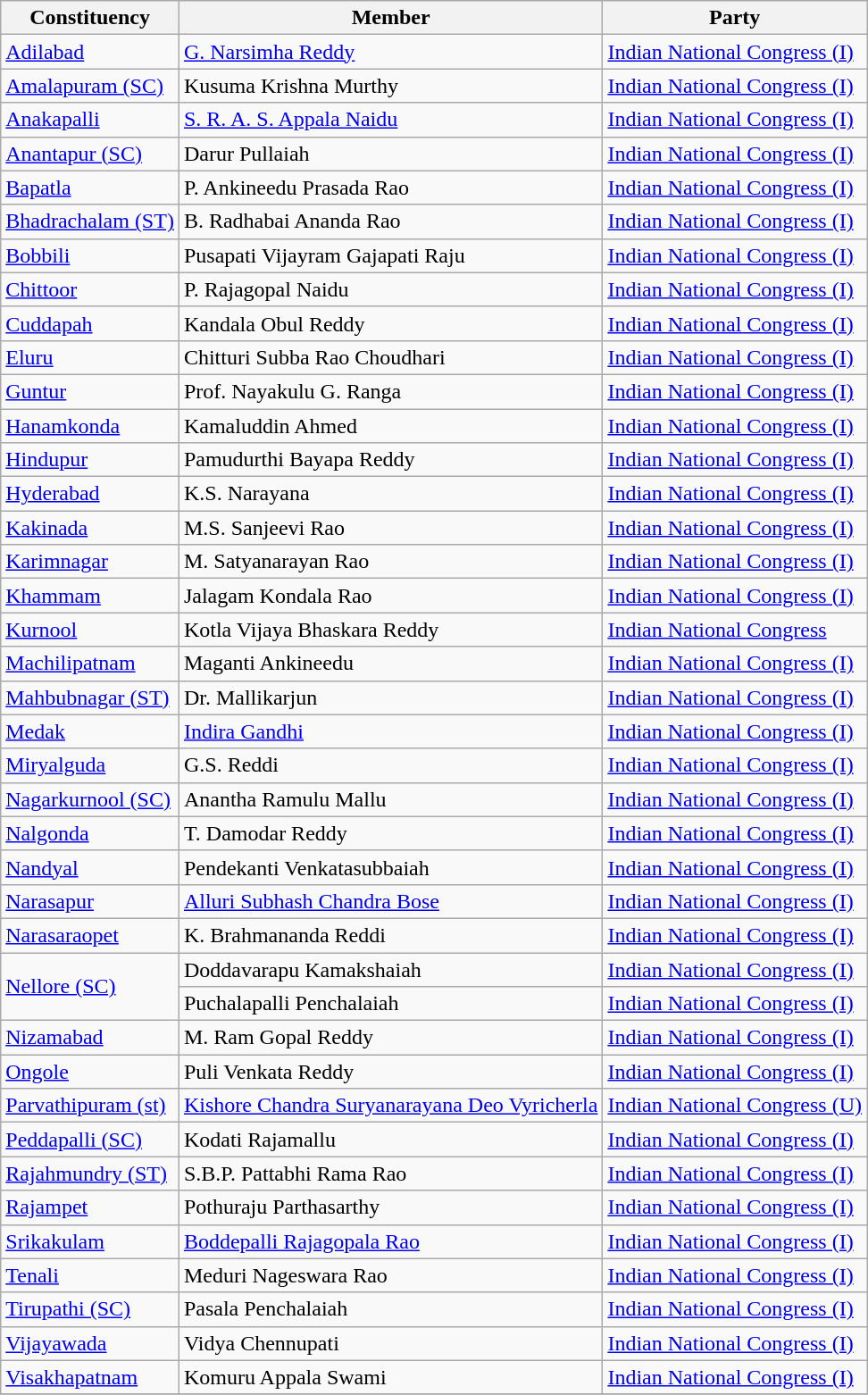<table class="wikitable sortable">
<tr>
<th>Constituency</th>
<th>Member</th>
<th>Party</th>
</tr>
<tr>
<td><a href='#'>Adilabad</a></td>
<td><a href='#'>G. Narsimha Reddy</a></td>
<td><a href='#'>Indian National Congress (I)</a></td>
</tr>
<tr>
<td><a href='#'>Amalapuram (SC)</a></td>
<td>Kusuma Krishna Murthy</td>
<td><a href='#'>Indian National Congress (I)</a></td>
</tr>
<tr>
<td><a href='#'>Anakapalli</a></td>
<td><a href='#'>S. R. A. S. Appala Naidu</a></td>
<td><a href='#'>Indian National Congress (I)</a></td>
</tr>
<tr>
<td><a href='#'>Anantapur (SC)</a></td>
<td>Darur Pullaiah</td>
<td><a href='#'>Indian National Congress (I)</a></td>
</tr>
<tr>
<td><a href='#'>Bapatla</a></td>
<td>P. Ankineedu Prasada Rao</td>
<td><a href='#'>Indian National Congress (I)</a></td>
</tr>
<tr>
<td><a href='#'>Bhadrachalam (ST)</a></td>
<td>B. Radhabai Ananda Rao</td>
<td><a href='#'>Indian National Congress (I)</a></td>
</tr>
<tr>
<td><a href='#'>Bobbili</a></td>
<td>Pusapati Vijayram Gajapati Raju</td>
<td><a href='#'>Indian National Congress (I)</a></td>
</tr>
<tr>
<td><a href='#'>Chittoor</a></td>
<td>P. Rajagopal Naidu</td>
<td><a href='#'>Indian National Congress (I)</a></td>
</tr>
<tr>
<td><a href='#'>Cuddapah</a></td>
<td>Kandala Obul Reddy</td>
<td><a href='#'>Indian National Congress (I)</a></td>
</tr>
<tr>
<td><a href='#'>Eluru</a></td>
<td>Chitturi Subba Rao Choudhari</td>
<td><a href='#'>Indian National Congress (I)</a></td>
</tr>
<tr>
<td><a href='#'>Guntur</a></td>
<td>Prof. Nayakulu G. Ranga</td>
<td><a href='#'>Indian National Congress (I)</a></td>
</tr>
<tr>
<td><a href='#'>Hanamkonda</a></td>
<td>Kamaluddin Ahmed</td>
<td><a href='#'>Indian National Congress (I)</a></td>
</tr>
<tr>
<td><a href='#'>Hindupur</a></td>
<td>Pamudurthi Bayapa Reddy</td>
<td><a href='#'>Indian National Congress (I)</a></td>
</tr>
<tr>
<td><a href='#'>Hyderabad</a></td>
<td>K.S. Narayana</td>
<td><a href='#'>Indian National Congress (I)</a></td>
</tr>
<tr>
<td><a href='#'>Kakinada</a></td>
<td>M.S. Sanjeevi Rao</td>
<td><a href='#'>Indian National Congress (I)</a></td>
</tr>
<tr>
<td><a href='#'>Karimnagar</a></td>
<td>M. Satyanarayan Rao</td>
<td><a href='#'>Indian National Congress (I)</a></td>
</tr>
<tr>
<td><a href='#'>Khammam</a></td>
<td>Jalagam Kondala Rao</td>
<td><a href='#'>Indian National Congress (I)</a></td>
</tr>
<tr>
<td><a href='#'>Kurnool</a></td>
<td>Kotla Vijaya Bhaskara Reddy</td>
<td><a href='#'>Indian National Congress</a></td>
</tr>
<tr>
<td><a href='#'>Machilipatnam</a></td>
<td>Maganti Ankineedu</td>
<td><a href='#'>Indian National Congress (I)</a></td>
</tr>
<tr>
<td><a href='#'>Mahbubnagar (ST)</a></td>
<td>Dr. Mallikarjun</td>
<td><a href='#'>Indian National Congress (I)</a></td>
</tr>
<tr>
<td><a href='#'>Medak</a></td>
<td><a href='#'>Indira Gandhi</a></td>
<td><a href='#'>Indian National Congress (I)</a></td>
</tr>
<tr>
<td><a href='#'>Miryalguda</a></td>
<td>G.S. Reddi</td>
<td><a href='#'>Indian National Congress (I)</a></td>
</tr>
<tr>
<td><a href='#'>Nagarkurnool (SC)</a></td>
<td>Anantha Ramulu Mallu</td>
<td><a href='#'>Indian National Congress (I)</a></td>
</tr>
<tr>
<td><a href='#'>Nalgonda</a></td>
<td>T. Damodar Reddy</td>
<td><a href='#'>Indian National Congress (I)</a></td>
</tr>
<tr>
<td><a href='#'>Nandyal</a></td>
<td>Pendekanti Venkatasubbaiah</td>
<td><a href='#'>Indian National Congress (I)</a></td>
</tr>
<tr>
<td><a href='#'>Narasapur</a></td>
<td><a href='#'>Alluri Subhash Chandra Bose</a></td>
<td><a href='#'>Indian National Congress (I)</a></td>
</tr>
<tr>
<td><a href='#'>Narasaraopet</a></td>
<td>K. Brahmananda Reddi</td>
<td><a href='#'>Indian National Congress (I)</a></td>
</tr>
<tr>
<td rowspan=2><a href='#'>Nellore (SC)</a></td>
<td>Doddavarapu Kamakshaiah</td>
<td><a href='#'>Indian National Congress (I)</a></td>
</tr>
<tr>
<td>Puchalapalli Penchalaiah</td>
<td><a href='#'>Indian National Congress (I)</a></td>
</tr>
<tr>
<td><a href='#'>Nizamabad</a></td>
<td>M. Ram Gopal Reddy</td>
<td><a href='#'>Indian National Congress (I)</a></td>
</tr>
<tr>
<td><a href='#'>Ongole</a></td>
<td>Puli Venkata Reddy</td>
<td><a href='#'>Indian National Congress (I)</a></td>
</tr>
<tr>
<td><a href='#'>Parvathipuram (st)</a></td>
<td><a href='#'>Kishore Chandra Suryanarayana Deo Vyricherla</a></td>
<td><a href='#'>Indian National Congress (U)</a></td>
</tr>
<tr>
<td><a href='#'>Peddapalli (SC)</a></td>
<td>Kodati Rajamallu</td>
<td><a href='#'>Indian National Congress (I)</a></td>
</tr>
<tr>
<td><a href='#'>Rajahmundry (ST)</a></td>
<td>S.B.P. Pattabhi Rama Rao</td>
<td><a href='#'>Indian National Congress (I)</a></td>
</tr>
<tr>
<td><a href='#'>Rajampet</a></td>
<td>Pothuraju Parthasarthy</td>
<td><a href='#'>Indian National Congress (I)</a></td>
</tr>
<tr>
<td><a href='#'>Srikakulam</a></td>
<td><a href='#'>Boddepalli Rajagopala Rao</a></td>
<td><a href='#'>Indian National Congress (I)</a></td>
</tr>
<tr>
<td><a href='#'>Tenali</a></td>
<td>Meduri Nageswara Rao</td>
<td><a href='#'>Indian National Congress (I)</a></td>
</tr>
<tr>
<td><a href='#'>Tirupathi (SC)</a></td>
<td>Pasala Penchalaiah</td>
<td><a href='#'>Indian National Congress (I)</a></td>
</tr>
<tr>
<td><a href='#'>Vijayawada</a></td>
<td>Vidya Chennupati</td>
<td><a href='#'>Indian National Congress (I)</a></td>
</tr>
<tr>
<td><a href='#'>Visakhapatnam</a></td>
<td>Komuru Appala Swami</td>
<td><a href='#'>Indian National Congress (I)</a></td>
</tr>
<tr>
</tr>
</table>
